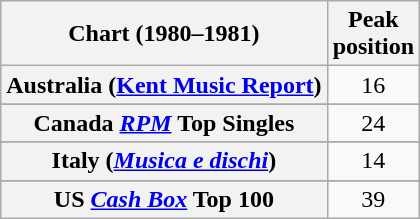<table class="wikitable sortable plainrowheaders" style="text-align:center">
<tr>
<th scope="col">Chart (1980–1981)</th>
<th scope="col">Peak<br> position</th>
</tr>
<tr>
<th scope="row">Australia (<a href='#'>Kent Music Report</a>)</th>
<td>16</td>
</tr>
<tr>
</tr>
<tr>
</tr>
<tr>
<th scope="row">Canada <em><a href='#'>RPM</a></em> Top Singles</th>
<td style="text-align:center;">24</td>
</tr>
<tr>
</tr>
<tr>
</tr>
<tr>
<th scope="row">Italy (<em><a href='#'>Musica e dischi</a></em>)</th>
<td>14</td>
</tr>
<tr>
</tr>
<tr>
</tr>
<tr>
</tr>
<tr>
</tr>
<tr>
</tr>
<tr>
</tr>
<tr>
<th scope="row">US <em><a href='#'>Cash Box</a></em> Top 100</th>
<td style="text-align:center;">39</td>
</tr>
</table>
